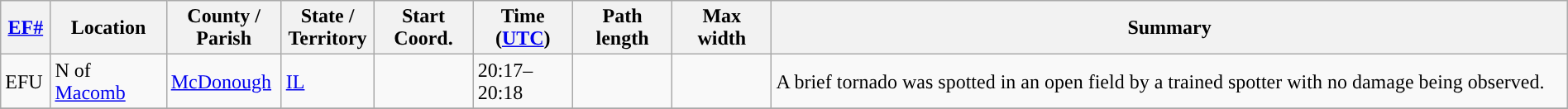<table class="wikitable sortable" style="width:100%;">
<tr>
<th scope="col"  style="width:3%; text-align:center;"><a href='#'>EF#</a></th>
<th scope="col"  style="width:7%; text-align:center;" class="unsortable">Location</th>
<th scope="col"  style="width:6%; text-align:center;" class="unsortable">County / Parish</th>
<th scope="col"  style="width:5%; text-align:center;">State / Territory</th>
<th scope="col"  style="width:6%; text-align:center;">Start Coord.</th>
<th scope="col"  style="width:6%; text-align:center;">Time (<a href='#'>UTC</a>)</th>
<th scope="col"  style="width:6%; text-align:center;">Path length</th>
<th scope="col"  style="width:6%; text-align:center;">Max width</th>
<th scope="col" class="unsortable" style="width:48%; text-align:center;">Summary</th>
</tr>
<tr>
<td>EFU</td>
<td>N of <a href='#'>Macomb</a></td>
<td><a href='#'>McDonough</a></td>
<td><a href='#'>IL</a></td>
<td></td>
<td>20:17–20:18</td>
<td></td>
<td></td>
<td>A brief tornado was spotted in an open field by a trained spotter with no damage being observed.</td>
</tr>
<tr>
</tr>
</table>
